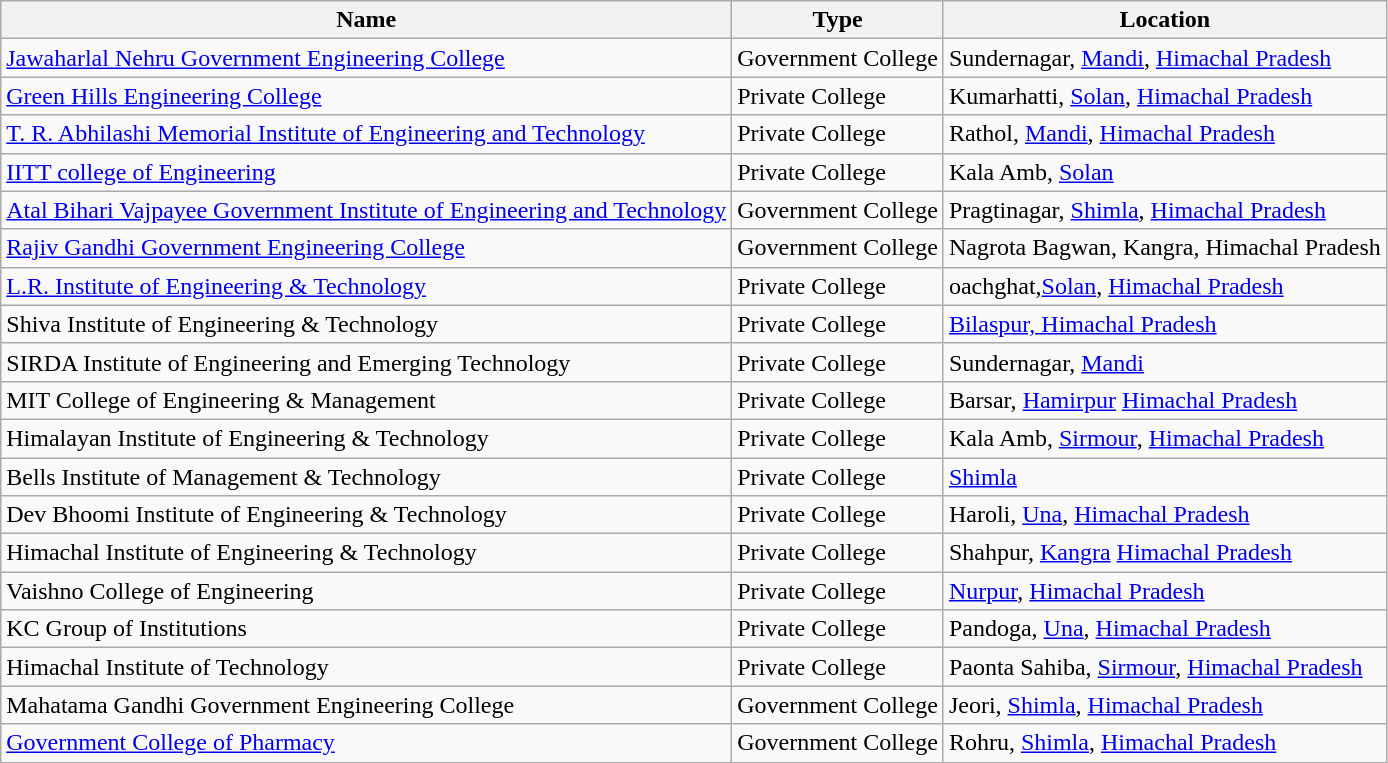<table class="wikitable">
<tr>
<th>Name</th>
<th>Type</th>
<th>Location</th>
</tr>
<tr>
<td><a href='#'>Jawaharlal Nehru Government Engineering College</a></td>
<td>Government College</td>
<td>Sundernagar, <a href='#'>Mandi</a>, <a href='#'>Himachal Pradesh</a></td>
</tr>
<tr>
<td><a href='#'>Green Hills Engineering College</a></td>
<td>Private College</td>
<td>Kumarhatti, <a href='#'>Solan</a>, <a href='#'>Himachal Pradesh</a></td>
</tr>
<tr>
<td><a href='#'>T. R. Abhilashi Memorial Institute of Engineering and Technology</a></td>
<td>Private College</td>
<td>Rathol, <a href='#'>Mandi</a>, <a href='#'>Himachal Pradesh</a></td>
</tr>
<tr>
<td><a href='#'>IITT college of Engineering</a></td>
<td>Private College</td>
<td>Kala Amb, <a href='#'>Solan</a></td>
</tr>
<tr>
<td><a href='#'>Atal Bihari Vajpayee Government Institute of Engineering and Technology</a></td>
<td>Government College</td>
<td>Pragtinagar, <a href='#'>Shimla</a>, <a href='#'>Himachal Pradesh</a></td>
</tr>
<tr>
<td><a href='#'>Rajiv Gandhi Government Engineering College</a></td>
<td>Government College</td>
<td>Nagrota Bagwan, Kangra, Himachal Pradesh</td>
</tr>
<tr>
<td><a href='#'>L.R. Institute of Engineering & Technology</a></td>
<td>Private College</td>
<td>oachghat,<a href='#'>Solan</a>, <a href='#'>Himachal Pradesh</a></td>
</tr>
<tr>
<td>Shiva Institute of Engineering & Technology</td>
<td>Private College</td>
<td><a href='#'>Bilaspur, Himachal Pradesh</a></td>
</tr>
<tr>
<td>SIRDA Institute of Engineering and Emerging Technology</td>
<td>Private College</td>
<td>Sundernagar, <a href='#'>Mandi</a></td>
</tr>
<tr>
<td>MIT College of Engineering & Management</td>
<td>Private College</td>
<td>Barsar, <a href='#'>Hamirpur</a> <a href='#'>Himachal Pradesh</a></td>
</tr>
<tr>
<td>Himalayan Institute of Engineering & Technology</td>
<td>Private College</td>
<td>Kala Amb, <a href='#'>Sirmour</a>, <a href='#'>Himachal Pradesh</a></td>
</tr>
<tr>
<td>Bells Institute of Management & Technology</td>
<td>Private College</td>
<td><a href='#'>Shimla</a></td>
</tr>
<tr>
<td>Dev Bhoomi Institute of Engineering & Technology</td>
<td>Private College</td>
<td>Haroli, <a href='#'>Una</a>, <a href='#'>Himachal Pradesh</a></td>
</tr>
<tr>
<td>Himachal Institute of Engineering & Technology</td>
<td>Private College</td>
<td>Shahpur, <a href='#'>Kangra</a> <a href='#'>Himachal Pradesh</a></td>
</tr>
<tr>
<td>Vaishno College of Engineering</td>
<td>Private College</td>
<td><a href='#'>Nurpur</a>, <a href='#'>Himachal Pradesh</a></td>
</tr>
<tr>
<td>KC Group of Institutions</td>
<td>Private College</td>
<td>Pandoga, <a href='#'>Una</a>, <a href='#'>Himachal Pradesh</a></td>
</tr>
<tr>
<td>Himachal Institute of Technology</td>
<td>Private College</td>
<td>Paonta Sahiba, <a href='#'>Sirmour</a>, <a href='#'>Himachal Pradesh</a></td>
</tr>
<tr>
<td>Mahatama Gandhi Government Engineering College</td>
<td>Government College</td>
<td>Jeori, <a href='#'>Shimla</a>, <a href='#'>Himachal Pradesh</a></td>
</tr>
<tr>
<td><a href='#'>Government College of Pharmacy</a></td>
<td>Government College</td>
<td>Rohru, <a href='#'>Shimla</a>, <a href='#'>Himachal Pradesh</a></td>
</tr>
</table>
